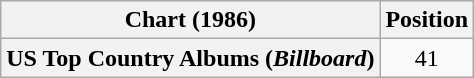<table class="wikitable plainrowheaders" style="text-align:center">
<tr>
<th scope="col">Chart (1986)</th>
<th scope="col">Position</th>
</tr>
<tr>
<th scope="row">US Top Country Albums (<em>Billboard</em>)</th>
<td>41</td>
</tr>
</table>
